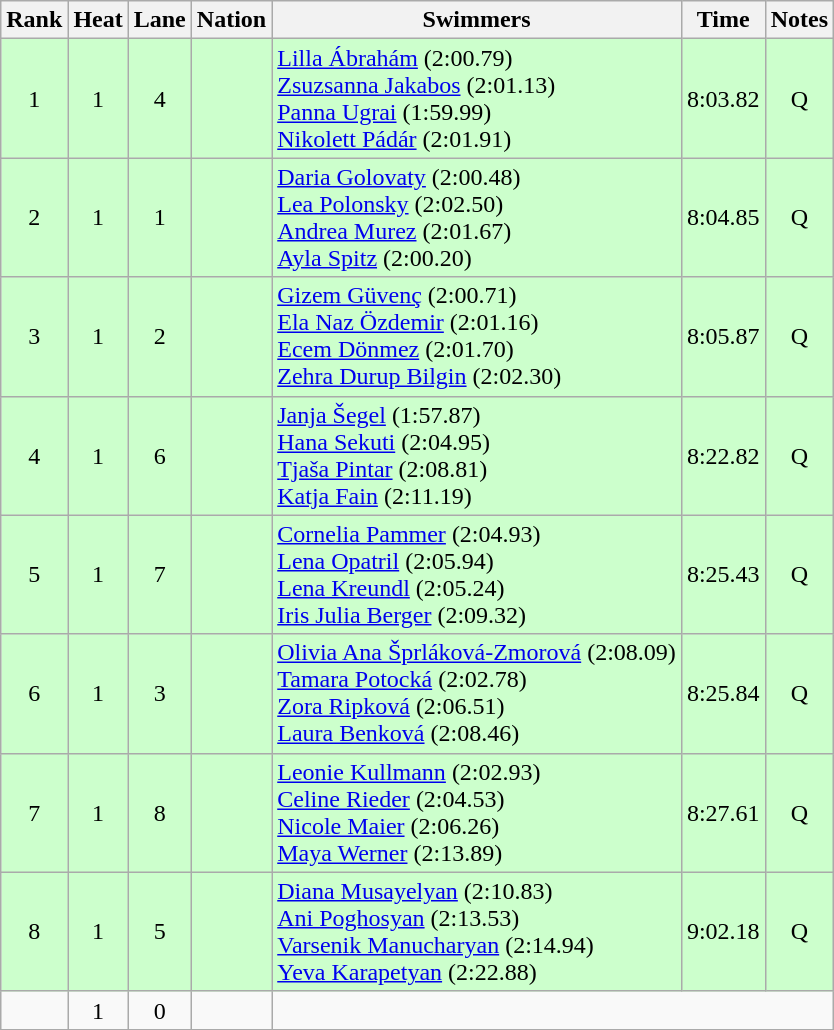<table class="wikitable sortable" style="text-align:center">
<tr>
<th>Rank</th>
<th>Heat</th>
<th>Lane</th>
<th>Nation</th>
<th>Swimmers</th>
<th>Time</th>
<th>Notes</th>
</tr>
<tr bgcolor=ccffcc>
<td>1</td>
<td>1</td>
<td>4</td>
<td align=left></td>
<td align=left><a href='#'>Lilla Ábrahám</a> (2:00.79)<br><a href='#'>Zsuzsanna Jakabos</a> (2:01.13)<br><a href='#'>Panna Ugrai</a> (1:59.99)<br><a href='#'>Nikolett Pádár</a> (2:01.91)</td>
<td>8:03.82</td>
<td>Q</td>
</tr>
<tr bgcolor=ccffcc>
<td>2</td>
<td>1</td>
<td>1</td>
<td align=left></td>
<td align=left><a href='#'>Daria Golovaty</a> (2:00.48)<br><a href='#'>Lea Polonsky</a> (2:02.50)<br><a href='#'>Andrea Murez</a> (2:01.67)<br><a href='#'>Ayla Spitz</a> (2:00.20)</td>
<td>8:04.85</td>
<td>Q</td>
</tr>
<tr bgcolor=ccffcc>
<td>3</td>
<td>1</td>
<td>2</td>
<td align=left></td>
<td align=left><a href='#'>Gizem Güvenç</a> (2:00.71)<br><a href='#'>Ela Naz Özdemir</a> (2:01.16)<br><a href='#'>Ecem Dönmez</a> (2:01.70)<br><a href='#'>Zehra Durup Bilgin</a> (2:02.30)</td>
<td>8:05.87</td>
<td>Q</td>
</tr>
<tr bgcolor=ccffcc>
<td>4</td>
<td>1</td>
<td>6</td>
<td align=left></td>
<td align=left><a href='#'>Janja Šegel</a> (1:57.87)<br><a href='#'>Hana Sekuti</a> (2:04.95)<br><a href='#'>Tjaša Pintar</a> (2:08.81)<br><a href='#'>Katja Fain</a> (2:11.19)</td>
<td>8:22.82</td>
<td>Q</td>
</tr>
<tr bgcolor=ccffcc>
<td>5</td>
<td>1</td>
<td>7</td>
<td align=left></td>
<td align=left><a href='#'>Cornelia Pammer</a> (2:04.93)<br><a href='#'>Lena Opatril</a> (2:05.94)<br><a href='#'>Lena Kreundl</a> (2:05.24)<br><a href='#'>Iris Julia Berger</a> (2:09.32)</td>
<td>8:25.43</td>
<td>Q</td>
</tr>
<tr bgcolor=ccffcc>
<td>6</td>
<td>1</td>
<td>3</td>
<td align=left></td>
<td align=left><a href='#'>Olivia Ana Šprláková-Zmorová</a> (2:08.09)<br><a href='#'>Tamara Potocká</a> (2:02.78)<br><a href='#'>Zora Ripková</a> (2:06.51)<br><a href='#'>Laura Benková</a> (2:08.46)</td>
<td>8:25.84</td>
<td>Q</td>
</tr>
<tr bgcolor=ccffcc>
<td>7</td>
<td>1</td>
<td>8</td>
<td align=left></td>
<td align=left><a href='#'>Leonie Kullmann</a> (2:02.93)<br><a href='#'>Celine Rieder</a> (2:04.53)<br><a href='#'>Nicole Maier</a> (2:06.26)<br><a href='#'>Maya Werner</a> (2:13.89)</td>
<td>8:27.61</td>
<td>Q</td>
</tr>
<tr bgcolor=ccffcc>
<td>8</td>
<td>1</td>
<td>5</td>
<td align=left></td>
<td align=left><a href='#'>Diana Musayelyan</a> (2:10.83)<br><a href='#'>Ani Poghosyan</a> (2:13.53)<br><a href='#'>Varsenik Manucharyan</a> (2:14.94)<br><a href='#'>Yeva Karapetyan</a> (2:22.88)</td>
<td>9:02.18</td>
<td>Q</td>
</tr>
<tr>
<td></td>
<td>1</td>
<td>0</td>
<td align=left></td>
<td colspan=3></td>
</tr>
</table>
